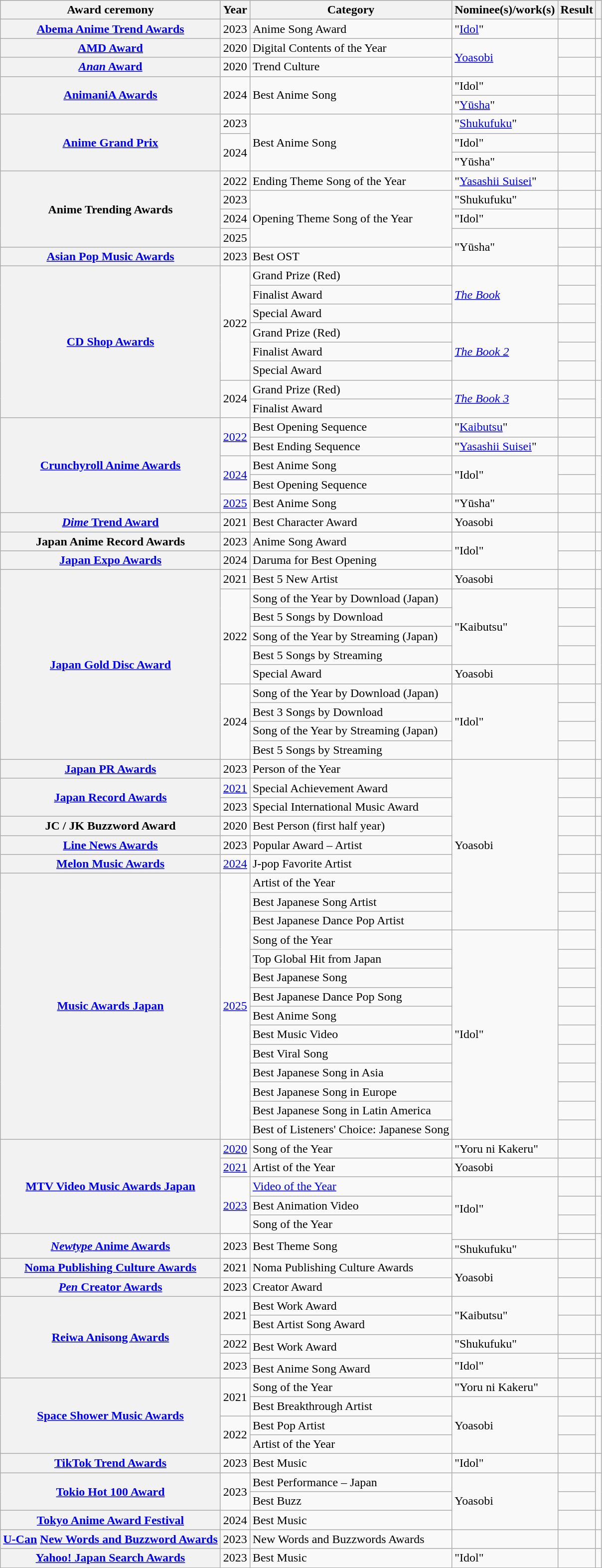<table class="wikitable sortable plainrowheaders">
<tr style="background:#ccc; text-align:center">
<th scope="col">Award ceremony</th>
<th scope="col">Year</th>
<th scope="col">Category</th>
<th scope="col">Nominee(s)/work(s)</th>
<th scope="col">Result</th>
<th scope="col" class="unsortable"></th>
</tr>
<tr>
<th scope="row"><a href='#'>Abema Anime Trend Awards</a></th>
<td style="text-align:center">2023</td>
<td>Anime Song Award</td>
<td>"<a href='#'>Idol</a>"</td>
<td></td>
<td style="text-align:center"></td>
</tr>
<tr>
<th scope="row"><a href='#'>AMD Award</a> </th>
<td style="text-align:center">2020</td>
<td>Digital Contents of the Year</td>
<td rowspan="2"><a href='#'>Yoasobi</a></td>
<td></td>
<td style="text-align:center"></td>
</tr>
<tr>
<th scope="row"><a href='#'><em>Anan</em> Award</a></th>
<td style="text-align:center">2020</td>
<td>Trend Culture</td>
<td></td>
<td style="text-align:center"></td>
</tr>
<tr>
<th scope="row" rowspan="2"><a href='#'>AnimaniA Awards</a></th>
<td style="text-align:center" rowspan="2">2024</td>
<td rowspan="2">Best Anime Song</td>
<td>"Idol"</td>
<td></td>
<td style="text-align:center" rowspan="2"></td>
</tr>
<tr>
<td>"<a href='#'>Yūsha</a>"</td>
<td></td>
</tr>
<tr>
<th scope="row" rowspan="3"><a href='#'>Anime Grand Prix</a></th>
<td style="text-align:center">2023</td>
<td rowspan="3">Best Anime Song</td>
<td>"<a href='#'>Shukufuku</a>"</td>
<td></td>
<td style="text-align:center"></td>
</tr>
<tr>
<td style="text-align:center" rowspan="2">2024</td>
<td>"Idol"</td>
<td></td>
<td style="text-align:center" rowspan="2"></td>
</tr>
<tr>
<td>"Yūsha"</td>
<td></td>
</tr>
<tr>
<th scope="row" rowspan="4">Anime Trending Awards</th>
<td style="text-align:center">2022</td>
<td>Ending Theme Song of the Year</td>
<td>"<a href='#'>Yasashii Suisei</a>"</td>
<td></td>
<td style="text-align:center"></td>
</tr>
<tr>
<td style="text-align:center">2023</td>
<td rowspan="3">Opening Theme Song of the Year</td>
<td>"Shukufuku"</td>
<td></td>
<td style="text-align:center"></td>
</tr>
<tr>
<td style="text-align:center">2024</td>
<td>"Idol"</td>
<td></td>
<td style="text-align:center"></td>
</tr>
<tr>
<td style="text-align:center">2025</td>
<td rowspan="2">"Yūsha"</td>
<td></td>
<td style="text-align:center"></td>
</tr>
<tr>
<th scope="row"><a href='#'>Asian Pop Music Awards</a></th>
<td style="text-align:center">2023</td>
<td>Best OST</td>
<td></td>
<td style="text-align:center"></td>
</tr>
<tr>
<th scope="row" rowspan="8"><a href='#'>CD Shop Awards</a> </th>
<td style="text-align:center" rowspan="6">2022</td>
<td>Grand Prize (Red)</td>
<td rowspan="3"><em><a href='#'>The Book</a></em></td>
<td></td>
<td style="text-align:center" rowspan="6"></td>
</tr>
<tr>
<td>Finalist Award</td>
<td></td>
</tr>
<tr>
<td>Special Award</td>
<td></td>
</tr>
<tr>
<td>Grand Prize (Red)</td>
<td rowspan="3"><em><a href='#'>The Book 2</a></em></td>
<td></td>
</tr>
<tr>
<td>Finalist Award</td>
<td></td>
</tr>
<tr>
<td>Special Award</td>
<td></td>
</tr>
<tr>
<td style="text-align:center" rowspan="2">2024</td>
<td>Grand Prize (Red)</td>
<td rowspan="2"><em><a href='#'>The Book 3</a></em></td>
<td></td>
<td style="text-align:center" rowspan="2"></td>
</tr>
<tr>
<td>Finalist Award</td>
<td></td>
</tr>
<tr>
<th scope="row" rowspan="5"><a href='#'>Crunchyroll Anime Awards</a></th>
<td style="text-align:center" rowspan="2"><a href='#'>2022</a></td>
<td>Best Opening Sequence</td>
<td>"<a href='#'>Kaibutsu</a>"</td>
<td></td>
<td style="text-align:center" rowspan="2"></td>
</tr>
<tr>
<td>Best Ending Sequence</td>
<td>"<a href='#'>Yasashii Suisei</a>"</td>
<td></td>
</tr>
<tr>
<td style="text-align:center" rowspan="2"><a href='#'>2024</a></td>
<td>Best Anime Song</td>
<td rowspan="2">"Idol"</td>
<td></td>
<td style="text-align:center" rowspan="2"></td>
</tr>
<tr>
<td>Best Opening Sequence</td>
<td></td>
</tr>
<tr>
<td style="text-align:center"><a href='#'>2025</a></td>
<td>Best Anime Song</td>
<td>"Yūsha"</td>
<td></td>
<td style="text-align:center"></td>
</tr>
<tr>
<th scope="row"><a href='#'><em>Dime</em> Trend Award</a> </th>
<td style="text-align:center">2021</td>
<td>Best Character Award</td>
<td>Yoasobi</td>
<td></td>
<td style="text-align:center"></td>
</tr>
<tr>
<th scope="row">Japan Anime Record Awards </th>
<td style="text-align:center">2023</td>
<td>Anime Song Award</td>
<td rowspan="2">"Idol"</td>
<td></td>
<td style="text-align:center"></td>
</tr>
<tr>
<th scope="row"><a href='#'>Japan Expo Awards</a></th>
<td style="text-align:center">2024</td>
<td>Daruma for Best Opening</td>
<td></td>
<td style="text-align:center"></td>
</tr>
<tr>
<th scope="row" rowspan="10"><a href='#'>Japan Gold Disc Award</a></th>
<td style="text-align:center">2021</td>
<td>Best 5 New Artist</td>
<td>Yoasobi</td>
<td></td>
<td style="text-align:center"></td>
</tr>
<tr>
<td style="text-align:center" rowspan="5">2022</td>
<td>Song of the Year by Download (Japan)</td>
<td rowspan="4">"Kaibutsu"</td>
<td></td>
<td style="text-align:center" rowspan="5"></td>
</tr>
<tr>
<td>Best 5 Songs by Download</td>
<td></td>
</tr>
<tr>
<td>Song of the Year by Streaming (Japan)</td>
<td></td>
</tr>
<tr>
<td>Best 5 Songs by Streaming</td>
<td></td>
</tr>
<tr>
<td>Special Award</td>
<td>Yoasobi</td>
<td></td>
</tr>
<tr>
<td style="text-align:center" rowspan="4">2024</td>
<td>Song of the Year by Download (Japan)</td>
<td rowspan="4">"Idol"</td>
<td></td>
<td style="text-align:center" rowspan="4"></td>
</tr>
<tr>
<td>Best 3 Songs by Download</td>
<td></td>
</tr>
<tr>
<td>Song of the Year by Streaming (Japan)</td>
<td></td>
</tr>
<tr>
<td>Best 5 Songs by Streaming</td>
<td></td>
</tr>
<tr>
<th scope="row"><a href='#'>Japan PR Awards</a></th>
<td style="text-align:center">2023</td>
<td>Person of the Year</td>
<td rowspan="9">Yoasobi</td>
<td></td>
<td style="text-align:center"></td>
</tr>
<tr>
<th scope="row" rowspan="2"><a href='#'>Japan Record Awards</a></th>
<td style="text-align:center"><a href='#'>2021</a></td>
<td>Special Achievement Award</td>
<td></td>
<td style="text-align:center"></td>
</tr>
<tr>
<td style="text-align:center">2023</td>
<td>Special International Music Award</td>
<td></td>
<td style="text-align:center"></td>
</tr>
<tr>
<th scope="row">JC / JK Buzzword Award</th>
<td style="text-align:center">2020</td>
<td>Best Person (first half year)</td>
<td></td>
<td style="text-align:center"></td>
</tr>
<tr>
<th scope="row"><a href='#'>Line News Awards</a> </th>
<td style="text-align:center">2023</td>
<td>Popular Award – Artist</td>
<td></td>
<td style="text-align:center"></td>
</tr>
<tr>
<th scope="row"><a href='#'>Melon Music Awards</a> </th>
<td style="text-align:center"><a href='#'>2024</a></td>
<td>J-pop Favorite Artist</td>
<td></td>
<td style="text-align:center"></td>
</tr>
<tr>
<th scope="row" rowspan="14"><a href='#'>Music Awards Japan</a></th>
<td style="text-align:center" rowspan="14"><a href='#'>2025</a></td>
<td>Artist of the Year</td>
<td></td>
<td style="text-align:center" rowspan="14"><br></td>
</tr>
<tr>
<td>Best Japanese Song Artist</td>
<td></td>
</tr>
<tr>
<td>Best Japanese Dance Pop Artist</td>
<td></td>
</tr>
<tr>
<td>Song of the Year</td>
<td rowspan="11">"Idol"</td>
<td></td>
</tr>
<tr>
<td>Top Global Hit from Japan</td>
<td></td>
</tr>
<tr>
<td>Best Japanese Song</td>
<td></td>
</tr>
<tr>
<td>Best Japanese Dance Pop Song</td>
<td></td>
</tr>
<tr>
<td>Best Anime Song</td>
<td></td>
</tr>
<tr>
<td>Best Music Video</td>
<td></td>
</tr>
<tr>
<td>Best Viral Song</td>
<td></td>
</tr>
<tr>
<td>Best Japanese Song in Asia</td>
<td></td>
</tr>
<tr>
<td>Best Japanese Song in Europe</td>
<td></td>
</tr>
<tr>
<td>Best Japanese Song in Latin America</td>
<td></td>
</tr>
<tr>
<td>Best of Listeners' Choice: Japanese Song</td>
<td></td>
</tr>
<tr>
<th scope="row" rowspan="5"><a href='#'>MTV Video Music Awards Japan</a></th>
<td style="text-align:center"><a href='#'>2020</a></td>
<td>Song of the Year</td>
<td>"Yoru ni Kakeru"</td>
<td></td>
<td style="text-align:center"></td>
</tr>
<tr>
<td style="text-align:center"><a href='#'>2021</a></td>
<td>Artist of the Year</td>
<td>Yoasobi</td>
<td></td>
<td style="text-align:center"></td>
</tr>
<tr>
<td style="text-align:center" rowspan="3"><a href='#'>2023</a></td>
<td><a href='#'>Video of the Year</a></td>
<td rowspan="4">"Idol"</td>
<td></td>
<td style="text-align:center"></td>
</tr>
<tr>
<td>Best Animation Video</td>
<td></td>
<td style="text-align:center" rowspan="2"></td>
</tr>
<tr>
<td>Song of the Year</td>
<td></td>
</tr>
<tr>
<th scope="row" rowspan="2"><a href='#'><em>Newtype</em> Anime Awards</a> </th>
<td style="text-align:center" rowspan="2">2023</td>
<td rowspan="2">Best Theme Song</td>
<td></td>
<td style="text-align:center" rowspan="2"></td>
</tr>
<tr>
<td>"Shukufuku"</td>
<td></td>
</tr>
<tr>
<th scope="row"><a href='#'>Noma Publishing Culture Awards</a></th>
<td style="text-align:center">2021</td>
<td>Noma Publishing Culture Awards</td>
<td rowspan="2">Yoasobi</td>
<td></td>
<td style="text-align:center"></td>
</tr>
<tr>
<th scope="row"><a href='#'><em>Pen</em> Creator Awards</a> </th>
<td style="text-align:center">2023</td>
<td>Creator Award</td>
<td></td>
<td style="text-align:center"></td>
</tr>
<tr>
<th scope="row" rowspan="5"><a href='#'>Reiwa Anisong Awards</a> </th>
<td style="text-align:center" rowspan="2">2021</td>
<td>Best Work Award</td>
<td rowspan="2">"Kaibutsu"</td>
<td></td>
<td style="text-align:center"></td>
</tr>
<tr>
<td>Best Artist Song Award</td>
<td></td>
<td style="text-align:center"></td>
</tr>
<tr>
<td style="text-align:center">2022</td>
<td rowspan="2">Best Work Award</td>
<td>"Shukufuku"</td>
<td></td>
<td style="text-align:center"></td>
</tr>
<tr>
<td style="text-align:center" rowspan="2">2023</td>
<td rowspan="2">"Idol"</td>
<td></td>
<td style="text-align:center"></td>
</tr>
<tr>
<td>Best Anime Song Award</td>
<td></td>
<td style="text-align:center"></td>
</tr>
<tr>
<th scope="row" rowspan="4"><a href='#'>Space Shower Music Awards</a> </th>
<td style="text-align:center" rowspan="2">2021</td>
<td>Song of the Year</td>
<td>"Yoru ni Kakeru"</td>
<td></td>
<td style="text-align:center"></td>
</tr>
<tr>
<td>Best Breakthrough Artist</td>
<td rowspan="3">Yoasobi</td>
<td></td>
<td style="text-align:center"></td>
</tr>
<tr>
<td style="text-align:center" rowspan="2">2022</td>
<td>Best Pop Artist</td>
<td></td>
<td style="text-align:center" rowspan="2"></td>
</tr>
<tr>
<td>Artist of the Year</td>
<td></td>
</tr>
<tr>
<th scope="row"><a href='#'>TikTok Trend Awards</a> </th>
<td style="text-align:center">2023</td>
<td>Best Music</td>
<td>"Idol"</td>
<td></td>
<td style="text-align:center"></td>
</tr>
<tr>
<th scope="row" rowspan="2"><a href='#'>Tokio Hot 100 Award</a></th>
<td style="text-align:center" rowspan="2">2023</td>
<td>Best Performance – Japan</td>
<td rowspan="3">Yoasobi</td>
<td></td>
<td style="text-align:center" rowspan="2"></td>
</tr>
<tr>
<td>Best Buzz</td>
<td></td>
</tr>
<tr>
<th scope="row"><a href='#'>Tokyo Anime Award Festival</a></th>
<td style="text-align:center">2024</td>
<td>Best Music</td>
<td></td>
<td style="text-align:center"></td>
</tr>
<tr>
<th scope="row"><a href='#'>U-Can</a> <a href='#'>New Words and Buzzword Awards</a> </th>
<td style="text-align:center">2023</td>
<td>New Words and Buzzwords Awards</td>
<td></td>
<td></td>
<td style="text-align:center"></td>
</tr>
<tr>
<th scope="row"><a href='#'>Yahoo! Japan Search Awards</a> </th>
<td style="text-align:center">2023</td>
<td>Best Music</td>
<td>"Idol"</td>
<td></td>
<td style="text-align:center"></td>
</tr>
</table>
